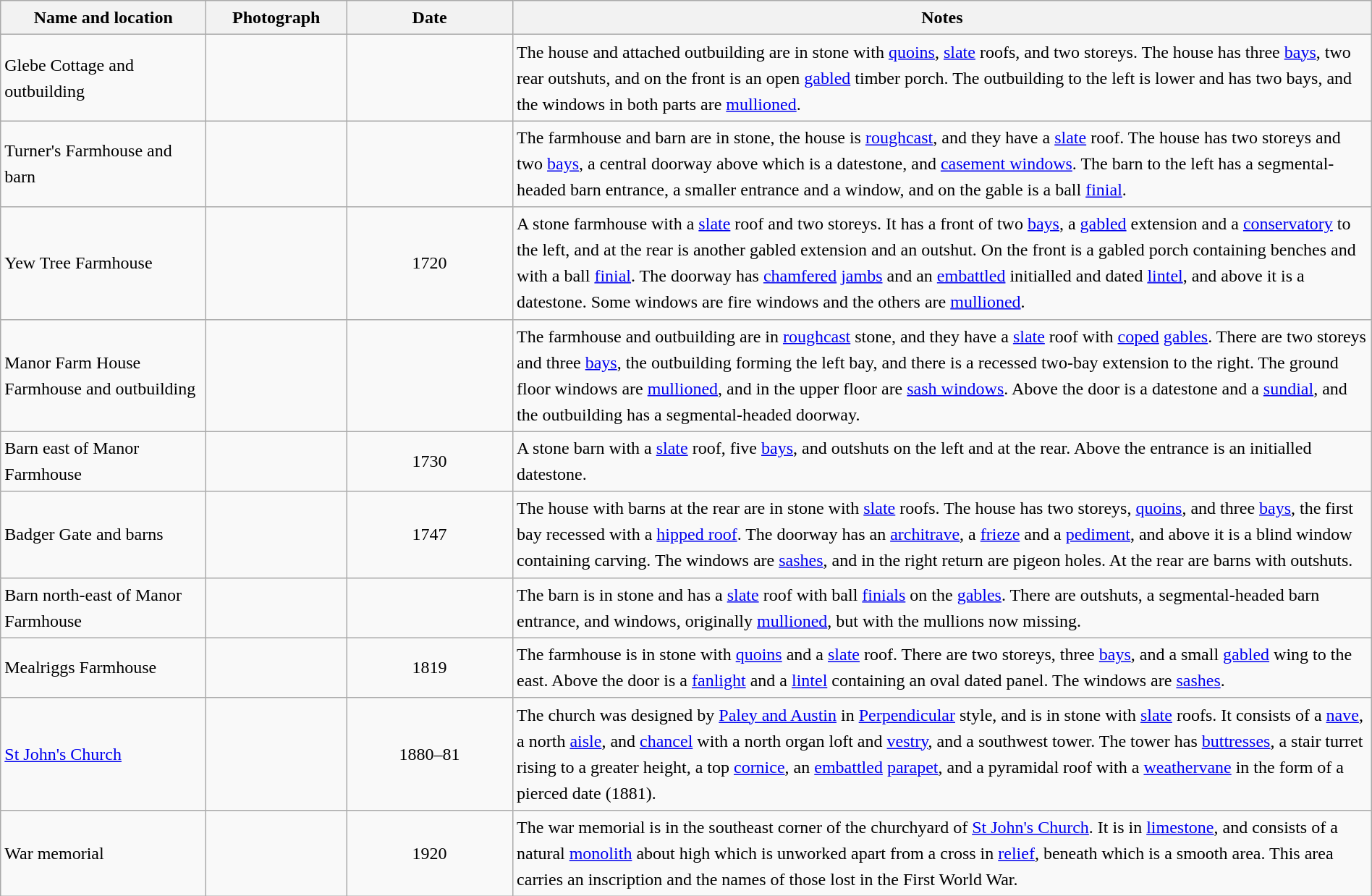<table class="wikitable sortable plainrowheaders" style="width:100%;border:0px;text-align:left;line-height:150%;">
<tr>
<th scope="col"  style="width:150px">Name and location</th>
<th scope="col"  style="width:100px" class="unsortable">Photograph</th>
<th scope="col"  style="width:120px">Date</th>
<th scope="col"  style="width:650px" class="unsortable">Notes</th>
</tr>
<tr>
<td>Glebe Cottage and outbuilding<br><small></small></td>
<td></td>
<td align="center"></td>
<td>The house and attached outbuilding are in stone with <a href='#'>quoins</a>, <a href='#'>slate</a> roofs, and two storeys.  The house has three <a href='#'>bays</a>, two rear outshuts, and on the front is an open <a href='#'>gabled</a> timber porch.  The outbuilding to the left is lower and has two bays, and the windows in both parts are <a href='#'>mullioned</a>.</td>
</tr>
<tr>
<td>Turner's Farmhouse and barn<br><small></small></td>
<td></td>
<td align="center"></td>
<td>The farmhouse and barn are in stone, the house is <a href='#'>roughcast</a>, and they have a <a href='#'>slate</a> roof.  The house has two storeys and two <a href='#'>bays</a>, a central doorway above which is a datestone, and <a href='#'>casement windows</a>.  The barn to the left has a segmental-headed barn entrance, a smaller entrance and a window, and on the gable is a ball <a href='#'>finial</a>.</td>
</tr>
<tr>
<td>Yew Tree Farmhouse<br><small></small></td>
<td></td>
<td align="center">1720</td>
<td>A stone farmhouse with a <a href='#'>slate</a> roof and two storeys.  It has a front of two <a href='#'>bays</a>, a <a href='#'>gabled</a> extension and a <a href='#'>conservatory</a> to the left, and at the rear is another gabled extension and an outshut.  On the front is a gabled porch containing benches and with a ball <a href='#'>finial</a>.  The doorway has <a href='#'>chamfered</a> <a href='#'>jambs</a> and an <a href='#'>embattled</a> initialled and dated <a href='#'>lintel</a>, and above it is a datestone.  Some windows are fire windows and the others are <a href='#'>mullioned</a>.</td>
</tr>
<tr>
<td>Manor Farm House Farmhouse and outbuilding<br><small></small></td>
<td></td>
<td align="center"></td>
<td>The farmhouse and outbuilding are in <a href='#'>roughcast</a> stone, and they have a <a href='#'>slate</a> roof with <a href='#'>coped</a> <a href='#'>gables</a>.  There are two storeys and three <a href='#'>bays</a>, the outbuilding forming the left bay, and there is a recessed two-bay extension to the right.  The ground floor windows are <a href='#'>mullioned</a>, and in the upper floor are <a href='#'>sash windows</a>.  Above the door is a datestone and a <a href='#'>sundial</a>, and the outbuilding has a segmental-headed doorway.</td>
</tr>
<tr>
<td>Barn east of Manor Farmhouse<br><small></small></td>
<td></td>
<td align="center">1730</td>
<td>A stone barn with a <a href='#'>slate</a> roof, five <a href='#'>bays</a>, and outshuts on the left and at the rear.  Above the entrance is an initialled datestone.</td>
</tr>
<tr>
<td>Badger Gate and barns<br><small></small></td>
<td></td>
<td align="center">1747</td>
<td>The house with barns at the rear are in stone with <a href='#'>slate</a> roofs.  The house has two storeys, <a href='#'>quoins</a>, and three <a href='#'>bays</a>, the first bay recessed with a <a href='#'>hipped roof</a>.  The doorway has an <a href='#'>architrave</a>, a <a href='#'>frieze</a> and a <a href='#'>pediment</a>, and above it is a blind window containing carving.  The windows are <a href='#'>sashes</a>, and in the right return are pigeon holes.  At the rear are barns with outshuts.</td>
</tr>
<tr>
<td>Barn north-east of Manor Farmhouse<br><small></small></td>
<td></td>
<td align="center"></td>
<td>The barn is in stone and has a <a href='#'>slate</a> roof with ball <a href='#'>finials</a> on the <a href='#'>gables</a>.  There are outshuts, a segmental-headed barn entrance, and windows, originally <a href='#'>mullioned</a>, but with the mullions now missing.</td>
</tr>
<tr>
<td>Mealriggs Farmhouse<br><small></small></td>
<td></td>
<td align="center">1819</td>
<td>The farmhouse is in stone with <a href='#'>quoins</a> and a <a href='#'>slate</a> roof.  There are two storeys, three <a href='#'>bays</a>, and a small <a href='#'>gabled</a> wing to the east.  Above the door is a <a href='#'>fanlight</a> and a <a href='#'>lintel</a> containing an oval dated panel.  The windows are <a href='#'>sashes</a>.</td>
</tr>
<tr>
<td><a href='#'>St John's Church</a><br><small></small></td>
<td></td>
<td align="center">1880–81</td>
<td>The church was designed by <a href='#'>Paley and Austin</a> in <a href='#'>Perpendicular</a> style, and is in stone with <a href='#'>slate</a> roofs.  It consists of a <a href='#'>nave</a>, a north <a href='#'>aisle</a>, and <a href='#'>chancel</a> with a north organ loft and <a href='#'>vestry</a>, and a southwest tower.  The tower has <a href='#'>buttresses</a>, a stair turret rising to a greater height, a top <a href='#'>cornice</a>, an <a href='#'>embattled</a> <a href='#'>parapet</a>, and a pyramidal roof with a <a href='#'>weathervane</a> in the form of a pierced date (1881).</td>
</tr>
<tr>
<td>War memorial<br><small></small></td>
<td></td>
<td align="center">1920</td>
<td>The war memorial is in the southeast corner of the churchyard of <a href='#'>St John's Church</a>.  It is in <a href='#'>limestone</a>, and consists of a natural <a href='#'>monolith</a> about  high which is unworked apart from a cross in <a href='#'>relief</a>, beneath which is a smooth area.  This area carries an inscription and the names of those lost in the First World War.</td>
</tr>
<tr>
</tr>
</table>
